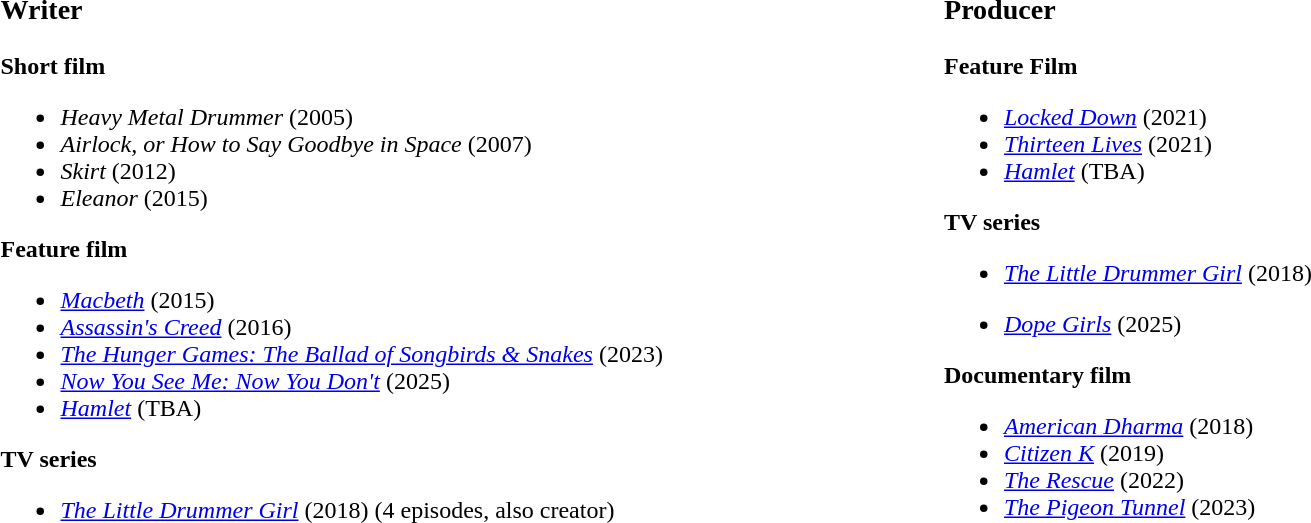<table style="width:100%;">
<tr style="vertical-align:top;">
<td width="50%"><br><h3>Writer</h3><strong>Short film</strong><ul><li><em>Heavy Metal Drummer</em> (2005)</li><li><em>Airlock, or How to Say Goodbye in Space</em> (2007)</li><li><em>Skirt</em> (2012)</li><li><em>Eleanor</em> (2015)</li></ul><strong>Feature film</strong><ul><li><em><a href='#'>Macbeth</a></em> (2015)</li><li><em><a href='#'>Assassin's Creed</a></em> (2016)</li><li><em><a href='#'>The Hunger Games: The Ballad of Songbirds & Snakes</a></em> (2023)</li><li><em><a href='#'>Now You See Me: Now You Don't</a></em> (2025)</li><li><em><a href='#'>Hamlet</a></em> (TBA)</li></ul><strong>TV series</strong><ul><li><em><a href='#'>The Little Drummer Girl</a></em> (2018) (4 episodes, also creator)</li></ul></td>
<td width="50%"><br><h3>Producer</h3><strong>Feature Film</strong><ul><li><em><a href='#'>Locked Down</a></em> (2021)</li><li><em><a href='#'>Thirteen Lives</a></em> (2021)</li><li><em><a href='#'>Hamlet</a></em> (TBA)</li></ul><strong>TV series</strong><ul><li><em><a href='#'>The Little Drummer Girl</a></em> (2018)</li></ul><ul><li><em><a href='#'>Dope Girls</a></em> (2025)</li></ul><strong>Documentary film</strong><ul><li><em><a href='#'>American Dharma</a></em> (2018)</li><li><em><a href='#'>Citizen K</a></em> (2019)</li><li><em><a href='#'>The Rescue</a></em> (2022)</li><li><em><a href='#'>The Pigeon Tunnel</a></em> (2023)</li></ul></td>
<td width="50%"></td>
</tr>
</table>
